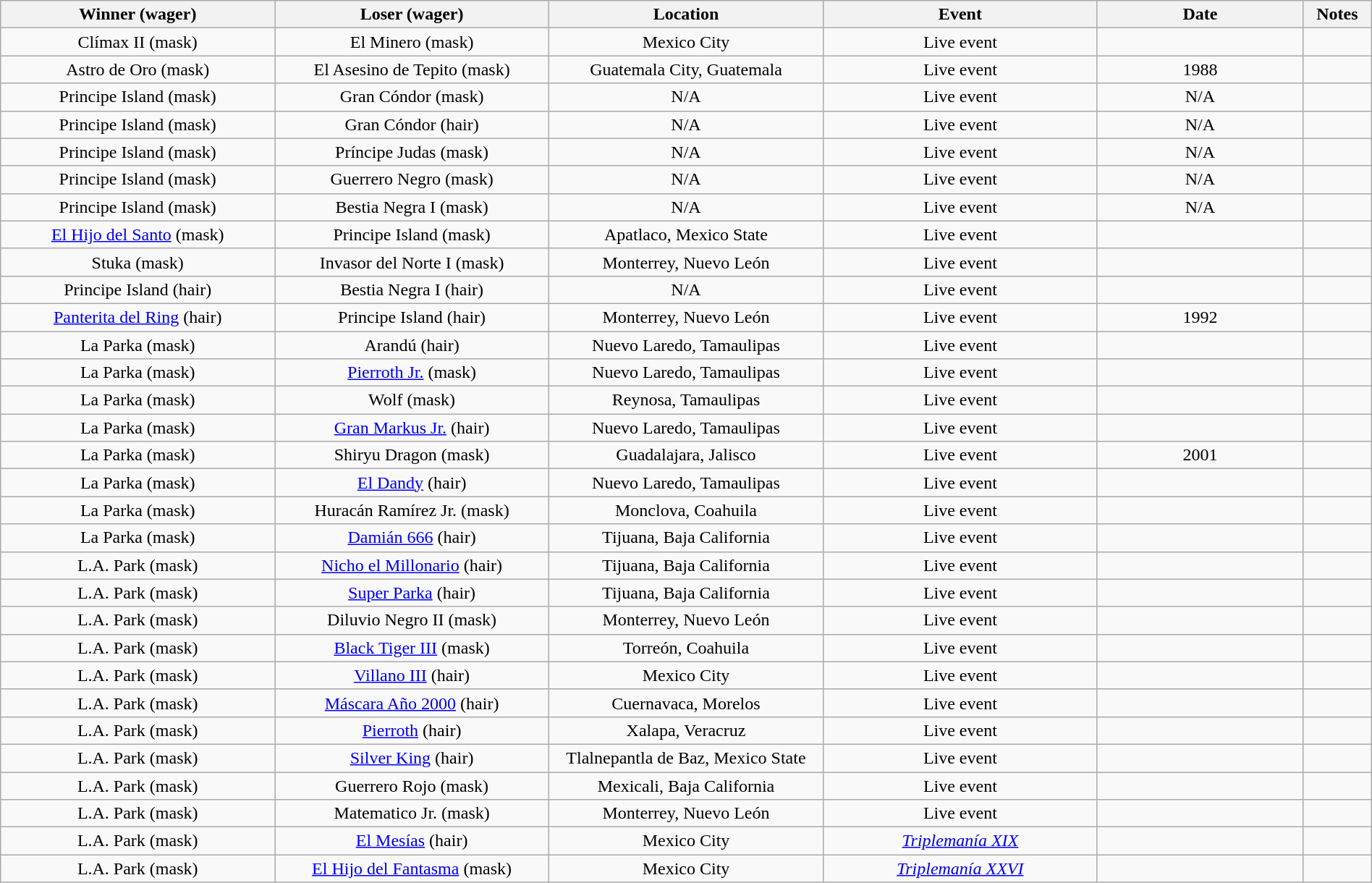<table class="wikitable sortable"  style="width:100%; text-align:center;">
<tr>
<th style="width:20%;" scope="col">Winner (wager)</th>
<th style="width:20%;" scope="col">Loser (wager)</th>
<th style="width:20%;" scope="col">Location</th>
<th style="width:20%;" scope="col">Event</th>
<th style="width:15%;" scope="col">Date</th>
<th class="unsortable"  style="width:5%;" scope="col">Notes</th>
</tr>
<tr>
<td>Clímax II (mask)</td>
<td>El Minero (mask)</td>
<td>Mexico City</td>
<td>Live event</td>
<td></td>
<td></td>
</tr>
<tr>
<td>Astro de Oro (mask)</td>
<td>El Asesino de Tepito (mask)</td>
<td>Guatemala City, Guatemala</td>
<td>Live event</td>
<td>1988</td>
<td></td>
</tr>
<tr>
<td>Principe Island (mask)</td>
<td>Gran Cóndor (mask)</td>
<td>N/A</td>
<td>Live event</td>
<td>N/A</td>
<td> </td>
</tr>
<tr>
<td>Principe Island (mask)</td>
<td>Gran Cóndor (hair)</td>
<td>N/A</td>
<td>Live event</td>
<td>N/A</td>
<td> </td>
</tr>
<tr>
<td>Principe Island (mask)</td>
<td>Príncipe Judas (mask)</td>
<td>N/A</td>
<td>Live event</td>
<td>N/A</td>
<td> </td>
</tr>
<tr>
<td>Principe Island (mask)</td>
<td>Guerrero Negro (mask)</td>
<td>N/A</td>
<td>Live event</td>
<td>N/A</td>
<td> </td>
</tr>
<tr>
<td>Principe Island (mask)</td>
<td>Bestia Negra I (mask)</td>
<td>N/A</td>
<td>Live event</td>
<td>N/A</td>
<td> </td>
</tr>
<tr>
<td><a href='#'>El Hijo del Santo</a> (mask)</td>
<td>Principe Island (mask)</td>
<td>Apatlaco, Mexico State</td>
<td>Live event</td>
<td></td>
<td></td>
</tr>
<tr>
<td>Stuka (mask)</td>
<td>Invasor del Norte I (mask)</td>
<td>Monterrey, Nuevo León</td>
<td>Live event</td>
<td></td>
<td></td>
</tr>
<tr>
<td>Principe Island (hair)</td>
<td>Bestia Negra I (hair)</td>
<td>N/A</td>
<td>Live event</td>
<td></td>
<td> </td>
</tr>
<tr>
<td><a href='#'>Panterita del Ring</a> (hair)</td>
<td>Principe Island (hair)</td>
<td>Monterrey, Nuevo León</td>
<td>Live event</td>
<td>1992</td>
<td></td>
</tr>
<tr>
<td>La Parka (mask)</td>
<td>Arandú (hair)</td>
<td>Nuevo Laredo, Tamaulipas</td>
<td>Live event</td>
<td></td>
<td></td>
</tr>
<tr>
<td>La Parka (mask)</td>
<td><a href='#'>Pierroth Jr.</a> (mask)</td>
<td>Nuevo Laredo, Tamaulipas</td>
<td>Live event</td>
<td></td>
<td></td>
</tr>
<tr>
<td>La Parka (mask)</td>
<td>Wolf (mask)</td>
<td>Reynosa, Tamaulipas</td>
<td>Live event</td>
<td></td>
<td></td>
</tr>
<tr>
<td>La Parka (mask)</td>
<td><a href='#'>Gran Markus Jr.</a> (hair)</td>
<td>Nuevo Laredo, Tamaulipas</td>
<td>Live event</td>
<td></td>
<td></td>
</tr>
<tr>
<td>La Parka (mask)</td>
<td>Shiryu Dragon (mask)</td>
<td>Guadalajara, Jalisco</td>
<td>Live event</td>
<td>2001</td>
<td></td>
</tr>
<tr>
<td>La Parka (mask)</td>
<td><a href='#'>El Dandy</a> (hair)</td>
<td>Nuevo Laredo, Tamaulipas</td>
<td>Live event</td>
<td></td>
<td></td>
</tr>
<tr>
<td>La Parka (mask)</td>
<td>Huracán Ramírez Jr. (mask)</td>
<td>Monclova, Coahuila</td>
<td>Live event</td>
<td></td>
<td></td>
</tr>
<tr>
<td>La Parka (mask)</td>
<td><a href='#'>Damián 666</a> (hair)</td>
<td>Tijuana, Baja California</td>
<td>Live event</td>
<td></td>
<td></td>
</tr>
<tr>
<td>L.A. Park (mask)</td>
<td><a href='#'>Nicho el Millonario</a> (hair)</td>
<td>Tijuana, Baja California</td>
<td>Live event</td>
<td></td>
<td></td>
</tr>
<tr>
<td>L.A. Park (mask)</td>
<td><a href='#'>Super Parka</a> (hair)</td>
<td>Tijuana, Baja California</td>
<td>Live event</td>
<td></td>
<td></td>
</tr>
<tr>
<td>L.A. Park (mask)</td>
<td>Diluvio Negro II (mask)</td>
<td>Monterrey, Nuevo León</td>
<td>Live event</td>
<td></td>
<td></td>
</tr>
<tr>
<td>L.A. Park (mask)</td>
<td><a href='#'>Black Tiger III</a> (mask)</td>
<td>Torreón, Coahuila</td>
<td>Live event</td>
<td></td>
<td></td>
</tr>
<tr>
<td>L.A. Park (mask)</td>
<td><a href='#'>Villano III</a> (hair)</td>
<td>Mexico City</td>
<td>Live event</td>
<td></td>
<td></td>
</tr>
<tr>
<td>L.A. Park (mask)</td>
<td><a href='#'>Máscara Año 2000</a> (hair)</td>
<td>Cuernavaca, Morelos</td>
<td>Live event</td>
<td></td>
<td> </td>
</tr>
<tr>
<td>L.A. Park (mask)</td>
<td><a href='#'>Pierroth</a> (hair)</td>
<td>Xalapa, Veracruz</td>
<td>Live event</td>
<td></td>
<td> </td>
</tr>
<tr>
<td>L.A. Park (mask)</td>
<td><a href='#'>Silver King</a> (hair)</td>
<td>Tlalnepantla de Baz, Mexico State</td>
<td>Live event</td>
<td></td>
<td></td>
</tr>
<tr>
<td>L.A. Park (mask)</td>
<td>Guerrero Rojo (mask)</td>
<td>Mexicali, Baja California</td>
<td>Live event</td>
<td></td>
<td> </td>
</tr>
<tr>
<td>L.A. Park (mask)</td>
<td>Matematico Jr. (mask)</td>
<td>Monterrey, Nuevo León</td>
<td>Live event</td>
<td></td>
<td></td>
</tr>
<tr>
<td>L.A. Park (mask)</td>
<td><a href='#'>El Mesías</a> (hair)</td>
<td>Mexico City</td>
<td><em><a href='#'>Triplemanía XIX</a></em></td>
<td></td>
<td></td>
</tr>
<tr>
<td>L.A. Park (mask)</td>
<td><a href='#'>El Hijo del Fantasma</a> (mask)</td>
<td>Mexico City</td>
<td><em><a href='#'>Triplemanía XXVI</a></em></td>
<td></td>
<td></td>
</tr>
</table>
